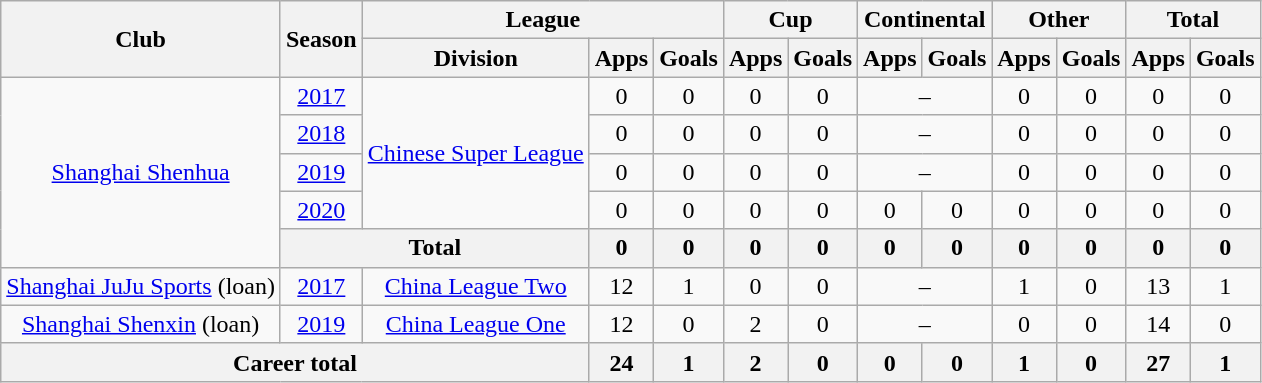<table class="wikitable" style="text-align: center">
<tr>
<th rowspan="2">Club</th>
<th rowspan="2">Season</th>
<th colspan="3">League</th>
<th colspan="2">Cup</th>
<th colspan="2">Continental</th>
<th colspan="2">Other</th>
<th colspan="2">Total</th>
</tr>
<tr>
<th>Division</th>
<th>Apps</th>
<th>Goals</th>
<th>Apps</th>
<th>Goals</th>
<th>Apps</th>
<th>Goals</th>
<th>Apps</th>
<th>Goals</th>
<th>Apps</th>
<th>Goals</th>
</tr>
<tr>
<td rowspan="5"><a href='#'>Shanghai Shenhua</a></td>
<td><a href='#'>2017</a></td>
<td rowspan="4"><a href='#'>Chinese Super League</a></td>
<td>0</td>
<td>0</td>
<td>0</td>
<td>0</td>
<td colspan="2">–</td>
<td>0</td>
<td>0</td>
<td>0</td>
<td>0</td>
</tr>
<tr>
<td><a href='#'>2018</a></td>
<td>0</td>
<td>0</td>
<td>0</td>
<td>0</td>
<td colspan="2">–</td>
<td>0</td>
<td>0</td>
<td>0</td>
<td>0</td>
</tr>
<tr>
<td><a href='#'>2019</a></td>
<td>0</td>
<td>0</td>
<td>0</td>
<td>0</td>
<td colspan="2">–</td>
<td>0</td>
<td>0</td>
<td>0</td>
<td>0</td>
</tr>
<tr>
<td><a href='#'>2020</a></td>
<td>0</td>
<td>0</td>
<td>0</td>
<td>0</td>
<td>0</td>
<td>0</td>
<td>0</td>
<td>0</td>
<td>0</td>
<td>0</td>
</tr>
<tr>
<th colspan=2>Total</th>
<th>0</th>
<th>0</th>
<th>0</th>
<th>0</th>
<th>0</th>
<th>0</th>
<th>0</th>
<th>0</th>
<th>0</th>
<th>0</th>
</tr>
<tr>
<td><a href='#'>Shanghai JuJu Sports</a> (loan)</td>
<td><a href='#'>2017</a></td>
<td><a href='#'>China League Two</a></td>
<td>12</td>
<td>1</td>
<td>0</td>
<td>0</td>
<td colspan="2">–</td>
<td>1</td>
<td>0</td>
<td>13</td>
<td>1</td>
</tr>
<tr>
<td><a href='#'>Shanghai Shenxin</a> (loan)</td>
<td><a href='#'>2019</a></td>
<td><a href='#'>China League One</a></td>
<td>12</td>
<td>0</td>
<td>2</td>
<td>0</td>
<td colspan="2">–</td>
<td>0</td>
<td>0</td>
<td>14</td>
<td>0</td>
</tr>
<tr>
<th colspan=3>Career total</th>
<th>24</th>
<th>1</th>
<th>2</th>
<th>0</th>
<th>0</th>
<th>0</th>
<th>1</th>
<th>0</th>
<th>27</th>
<th>1</th>
</tr>
</table>
